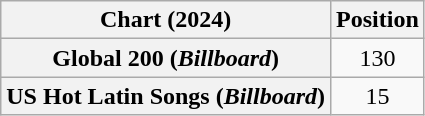<table class="wikitable sortable plainrowheaders" style="text-align:center">
<tr>
<th scope="col">Chart (2024)</th>
<th scope="col">Position</th>
</tr>
<tr>
<th scope="row">Global 200 (<em>Billboard</em>)</th>
<td>130</td>
</tr>
<tr>
<th scope="row">US Hot Latin Songs (<em>Billboard</em>)</th>
<td>15</td>
</tr>
</table>
